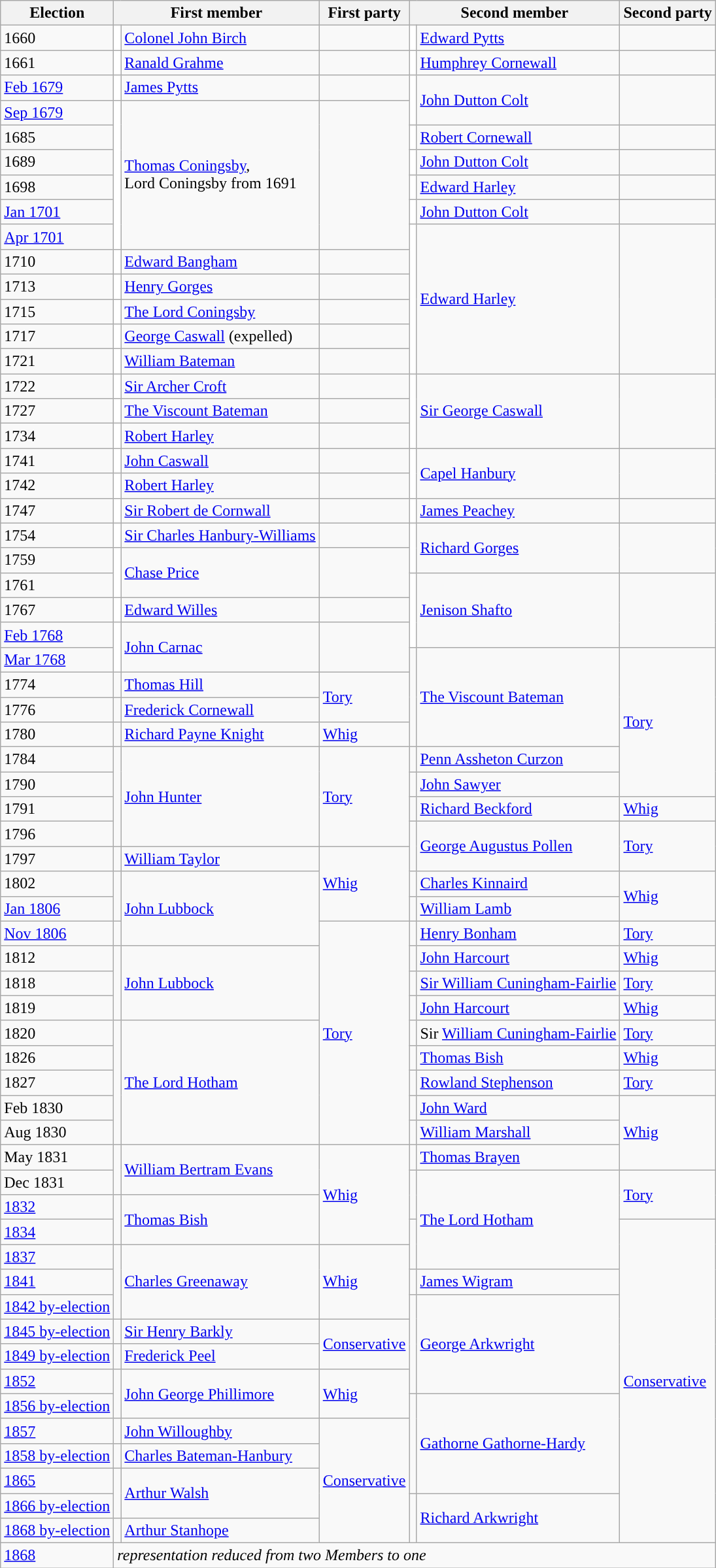<table class="wikitable">
<tr>
<th>Election</th>
<th colspan="2">First member</th>
<th>First party</th>
<th colspan="2">Second member</th>
<th>Second party</th>
</tr>
<tr>
<td>1660</td>
<td style="color:inherit;background-color: white"></td>
<td><a href='#'>Colonel John Birch</a></td>
<td></td>
<td style="color:inherit;background-color: white"></td>
<td><a href='#'>Edward Pytts</a></td>
<td></td>
</tr>
<tr>
<td>1661</td>
<td style="color:inherit;background-color: white"></td>
<td><a href='#'>Ranald Grahme</a></td>
<td></td>
<td style="color:inherit;background-color: white"></td>
<td><a href='#'>Humphrey Cornewall</a></td>
<td></td>
</tr>
<tr>
<td><a href='#'>Feb 1679</a></td>
<td style="color:inherit;background-color: white"></td>
<td><a href='#'>James Pytts</a></td>
<td></td>
<td rowspan="2" style="color:inherit;background-color: white"></td>
<td rowspan="2"><a href='#'>John Dutton Colt</a></td>
<td rowspan="2"></td>
</tr>
<tr>
<td><a href='#'>Sep 1679</a></td>
<td rowspan="6" style="color:inherit;background-color: white"></td>
<td rowspan="6"><a href='#'>Thomas Coningsby</a>, <br>Lord Coningsby from 1691</td>
<td rowspan="6"></td>
</tr>
<tr>
<td>1685</td>
<td style="color:inherit;background-color: white"></td>
<td><a href='#'>Robert Cornewall</a></td>
<td></td>
</tr>
<tr>
<td>1689</td>
<td style="color:inherit;background-color: white"></td>
<td><a href='#'>John Dutton Colt</a></td>
<td></td>
</tr>
<tr>
<td>1698</td>
<td style="color:inherit;background-color: white"></td>
<td><a href='#'>Edward Harley</a></td>
<td></td>
</tr>
<tr>
<td><a href='#'>Jan 1701</a></td>
<td style="color:inherit;background-color: white"></td>
<td><a href='#'>John Dutton Colt</a></td>
<td></td>
</tr>
<tr>
<td><a href='#'>Apr 1701</a></td>
<td rowspan="6" style="color:inherit;background-color: white"></td>
<td rowspan="6"><a href='#'>Edward Harley</a></td>
<td rowspan="6"></td>
</tr>
<tr>
<td>1710</td>
<td style="color:inherit;background-color: white"></td>
<td><a href='#'>Edward Bangham</a></td>
<td></td>
</tr>
<tr>
<td>1713</td>
<td style="color:inherit;background-color: white"></td>
<td><a href='#'>Henry Gorges</a></td>
<td></td>
</tr>
<tr>
<td>1715</td>
<td style="color:inherit;background-color: white"></td>
<td><a href='#'>The Lord Coningsby</a></td>
<td></td>
</tr>
<tr>
<td>1717</td>
<td style="color:inherit;background-color: white"></td>
<td><a href='#'>George Caswall</a> (expelled)</td>
<td></td>
</tr>
<tr>
<td>1721</td>
<td style="color:inherit;background-color: white"></td>
<td><a href='#'>William Bateman</a></td>
<td></td>
</tr>
<tr>
<td>1722</td>
<td style="color:inherit;background-color: white"></td>
<td><a href='#'>Sir Archer Croft</a></td>
<td></td>
<td rowspan="3" style="color:inherit;background-color: white"></td>
<td rowspan="3"><a href='#'>Sir George Caswall</a></td>
<td rowspan="3"></td>
</tr>
<tr>
<td>1727</td>
<td style="color:inherit;background-color: white"></td>
<td><a href='#'>The Viscount Bateman</a></td>
<td></td>
</tr>
<tr>
<td>1734</td>
<td style="color:inherit;background-color: white"></td>
<td><a href='#'>Robert Harley</a></td>
<td></td>
</tr>
<tr>
<td>1741</td>
<td style="color:inherit;background-color: white"></td>
<td><a href='#'>John Caswall</a></td>
<td></td>
<td rowspan="2" style="color:inherit;background-color: white"></td>
<td rowspan="2"><a href='#'>Capel Hanbury</a></td>
<td rowspan="2"></td>
</tr>
<tr>
<td>1742</td>
<td style="color:inherit;background-color: white"></td>
<td><a href='#'>Robert Harley</a></td>
<td></td>
</tr>
<tr>
<td>1747</td>
<td style="color:inherit;background-color: white"></td>
<td><a href='#'>Sir Robert de Cornwall</a></td>
<td></td>
<td style="color:inherit;background-color: white"></td>
<td><a href='#'>James Peachey</a></td>
<td></td>
</tr>
<tr>
<td>1754</td>
<td style="color:inherit;background-color: white"></td>
<td><a href='#'>Sir Charles Hanbury-Williams</a></td>
<td></td>
<td rowspan="2" style="color:inherit;background-color: white"></td>
<td rowspan="2"><a href='#'>Richard Gorges</a></td>
<td rowspan="2"></td>
</tr>
<tr>
<td>1759</td>
<td rowspan="2" style="color:inherit;background-color: white"></td>
<td rowspan="2"><a href='#'>Chase Price</a></td>
<td rowspan="2"></td>
</tr>
<tr>
<td>1761</td>
<td rowspan="3" style="color:inherit;background-color: white"></td>
<td rowspan="3"><a href='#'>Jenison Shafto</a></td>
<td rowspan="3"></td>
</tr>
<tr>
<td>1767</td>
<td style="color:inherit;background-color: white"></td>
<td><a href='#'>Edward Willes</a></td>
<td></td>
</tr>
<tr>
<td><a href='#'>Feb 1768</a></td>
<td rowspan="2" style="color:inherit;background-color: white"></td>
<td rowspan="2"><a href='#'>John Carnac</a></td>
<td rowspan="2"></td>
</tr>
<tr>
<td><a href='#'>Mar 1768</a></td>
<td rowspan="4" style="color:inherit;background-color: "></td>
<td rowspan="4"><a href='#'>The Viscount Bateman</a></td>
<td rowspan="6"><a href='#'>Tory</a></td>
</tr>
<tr>
<td>1774</td>
<td style="color:inherit;background-color: "></td>
<td><a href='#'>Thomas Hill</a></td>
<td rowspan="2"><a href='#'>Tory</a></td>
</tr>
<tr>
<td>1776</td>
<td style="color:inherit;background-color: "></td>
<td><a href='#'>Frederick Cornewall</a></td>
</tr>
<tr>
<td>1780</td>
<td style="color:inherit;background-color: "></td>
<td><a href='#'>Richard Payne Knight</a></td>
<td><a href='#'>Whig</a></td>
</tr>
<tr>
<td>1784</td>
<td rowspan="4" style="color:inherit;background-color: "></td>
<td rowspan="4"><a href='#'>John Hunter</a></td>
<td rowspan="4"><a href='#'>Tory</a></td>
<td style="color:inherit;background-color: "></td>
<td><a href='#'>Penn Assheton Curzon</a></td>
</tr>
<tr>
<td>1790</td>
<td style="color:inherit;background-color: "></td>
<td><a href='#'>John Sawyer</a></td>
</tr>
<tr>
<td>1791</td>
<td style="color:inherit;background-color: "></td>
<td><a href='#'>Richard Beckford</a></td>
<td><a href='#'>Whig</a></td>
</tr>
<tr>
<td>1796</td>
<td rowspan="2" style="color:inherit;background-color: "></td>
<td rowspan="2"><a href='#'>George Augustus Pollen</a></td>
<td rowspan="2"><a href='#'>Tory</a></td>
</tr>
<tr>
<td>1797</td>
<td style="color:inherit;background-color: "></td>
<td><a href='#'>William Taylor</a></td>
<td rowspan="3"><a href='#'>Whig</a></td>
</tr>
<tr>
<td>1802</td>
<td rowspan="2" style="color:inherit;background-color: "></td>
<td rowspan="3"><a href='#'>John Lubbock</a></td>
<td style="color:inherit;background-color: "></td>
<td><a href='#'>Charles Kinnaird</a></td>
<td rowspan="2"><a href='#'>Whig</a></td>
</tr>
<tr>
<td><a href='#'>Jan 1806</a></td>
<td style="color:inherit;background-color: "></td>
<td><a href='#'>William Lamb</a></td>
</tr>
<tr>
<td><a href='#'>Nov 1806</a></td>
<td style="color:inherit;background-color: "></td>
<td rowspan="9"><a href='#'>Tory</a></td>
<td style="color:inherit;background-color: "></td>
<td><a href='#'>Henry Bonham</a></td>
<td><a href='#'>Tory</a></td>
</tr>
<tr>
<td>1812</td>
<td rowspan="3" style="color:inherit;background-color: "></td>
<td rowspan="3"><a href='#'>John Lubbock</a></td>
<td style="color:inherit;background-color: "></td>
<td><a href='#'>John Harcourt</a></td>
<td><a href='#'>Whig</a></td>
</tr>
<tr>
<td>1818</td>
<td style="color:inherit;background-color: "></td>
<td><a href='#'>Sir William Cuningham-Fairlie</a></td>
<td><a href='#'>Tory</a></td>
</tr>
<tr>
<td>1819</td>
<td style="color:inherit;background-color: "></td>
<td><a href='#'>John Harcourt</a></td>
<td><a href='#'>Whig</a></td>
</tr>
<tr>
<td>1820</td>
<td rowspan="5" style="color:inherit;background-color: "></td>
<td rowspan="5"><a href='#'>The Lord Hotham</a></td>
<td style="color:inherit;background-color: "></td>
<td>Sir <a href='#'>William Cuningham-Fairlie</a></td>
<td><a href='#'>Tory</a></td>
</tr>
<tr>
<td>1826</td>
<td style="color:inherit;background-color: "></td>
<td><a href='#'>Thomas Bish</a></td>
<td><a href='#'>Whig</a></td>
</tr>
<tr>
<td>1827</td>
<td style="color:inherit;background-color: "></td>
<td><a href='#'>Rowland Stephenson</a></td>
<td><a href='#'>Tory</a></td>
</tr>
<tr>
<td>Feb 1830</td>
<td style="color:inherit;background-color: "></td>
<td><a href='#'>John Ward</a></td>
<td rowspan="3"><a href='#'>Whig</a></td>
</tr>
<tr>
<td>Aug 1830</td>
<td style="color:inherit;background-color: "></td>
<td><a href='#'>William Marshall</a></td>
</tr>
<tr>
<td>May 1831</td>
<td rowspan="2" style="color:inherit;background-color: "></td>
<td rowspan="2"><a href='#'>William Bertram Evans</a></td>
<td rowspan="4"><a href='#'>Whig</a></td>
<td style="color:inherit;background-color: "></td>
<td><a href='#'>Thomas Brayen</a></td>
</tr>
<tr>
<td>Dec 1831</td>
<td rowspan="2" style="color:inherit;background-color: "></td>
<td rowspan="4"><a href='#'>The Lord Hotham</a></td>
<td rowspan="2"><a href='#'>Tory</a></td>
</tr>
<tr>
<td><a href='#'>1832</a></td>
<td rowspan="2" style="color:inherit;background-color: "></td>
<td rowspan="2"><a href='#'>Thomas Bish</a></td>
</tr>
<tr>
<td><a href='#'>1834</a></td>
<td rowspan="2" style="color:inherit;background-color: "></td>
<td rowspan="13"><a href='#'>Conservative</a></td>
</tr>
<tr>
<td><a href='#'>1837</a></td>
<td rowspan="3" style="color:inherit;background-color: "></td>
<td rowspan="3"><a href='#'>Charles Greenaway</a></td>
<td rowspan="3"><a href='#'>Whig</a></td>
</tr>
<tr>
<td><a href='#'>1841</a></td>
<td style="color:inherit;background-color: "></td>
<td><a href='#'>James Wigram</a></td>
</tr>
<tr>
<td><a href='#'>1842 by-election</a></td>
<td rowspan="4" style="color:inherit;background-color: "></td>
<td rowspan="4"><a href='#'>George Arkwright</a></td>
</tr>
<tr>
<td><a href='#'>1845 by-election</a></td>
<td style="color:inherit;background-color: "></td>
<td><a href='#'>Sir Henry Barkly</a></td>
<td rowspan="2"><a href='#'>Conservative</a></td>
</tr>
<tr>
<td><a href='#'>1849 by-election</a></td>
<td style="color:inherit;background-color: "></td>
<td><a href='#'>Frederick Peel</a></td>
</tr>
<tr>
<td><a href='#'>1852</a></td>
<td rowspan="2" style="color:inherit;background-color: "></td>
<td rowspan="2"><a href='#'>John George Phillimore</a></td>
<td rowspan="2"><a href='#'>Whig</a></td>
</tr>
<tr>
<td><a href='#'>1856 by-election</a></td>
<td rowspan="4" style="color:inherit;background-color: "></td>
<td rowspan="4"><a href='#'>Gathorne Gathorne-Hardy</a></td>
</tr>
<tr>
<td><a href='#'>1857</a></td>
<td style="color:inherit;background-color: "></td>
<td><a href='#'>John Willoughby</a></td>
<td rowspan="5"><a href='#'>Conservative</a></td>
</tr>
<tr>
<td><a href='#'>1858 by-election</a></td>
<td style="color:inherit;background-color: "></td>
<td><a href='#'>Charles Bateman-Hanbury</a></td>
</tr>
<tr>
<td><a href='#'>1865</a></td>
<td rowspan="2" style="color:inherit;background-color: "></td>
<td rowspan="2"><a href='#'>Arthur Walsh</a></td>
</tr>
<tr>
<td><a href='#'>1866 by-election</a></td>
<td rowspan="2" style="color:inherit;background-color: "></td>
<td rowspan="2"><a href='#'>Richard Arkwright</a></td>
</tr>
<tr>
<td><a href='#'>1868 by-election</a></td>
<td style="color:inherit;background-color: "></td>
<td><a href='#'>Arthur Stanhope</a></td>
</tr>
<tr>
<td><a href='#'>1868</a></td>
<td colspan="6"><em>representation reduced from two Members to one</em></td>
</tr>
</table>
